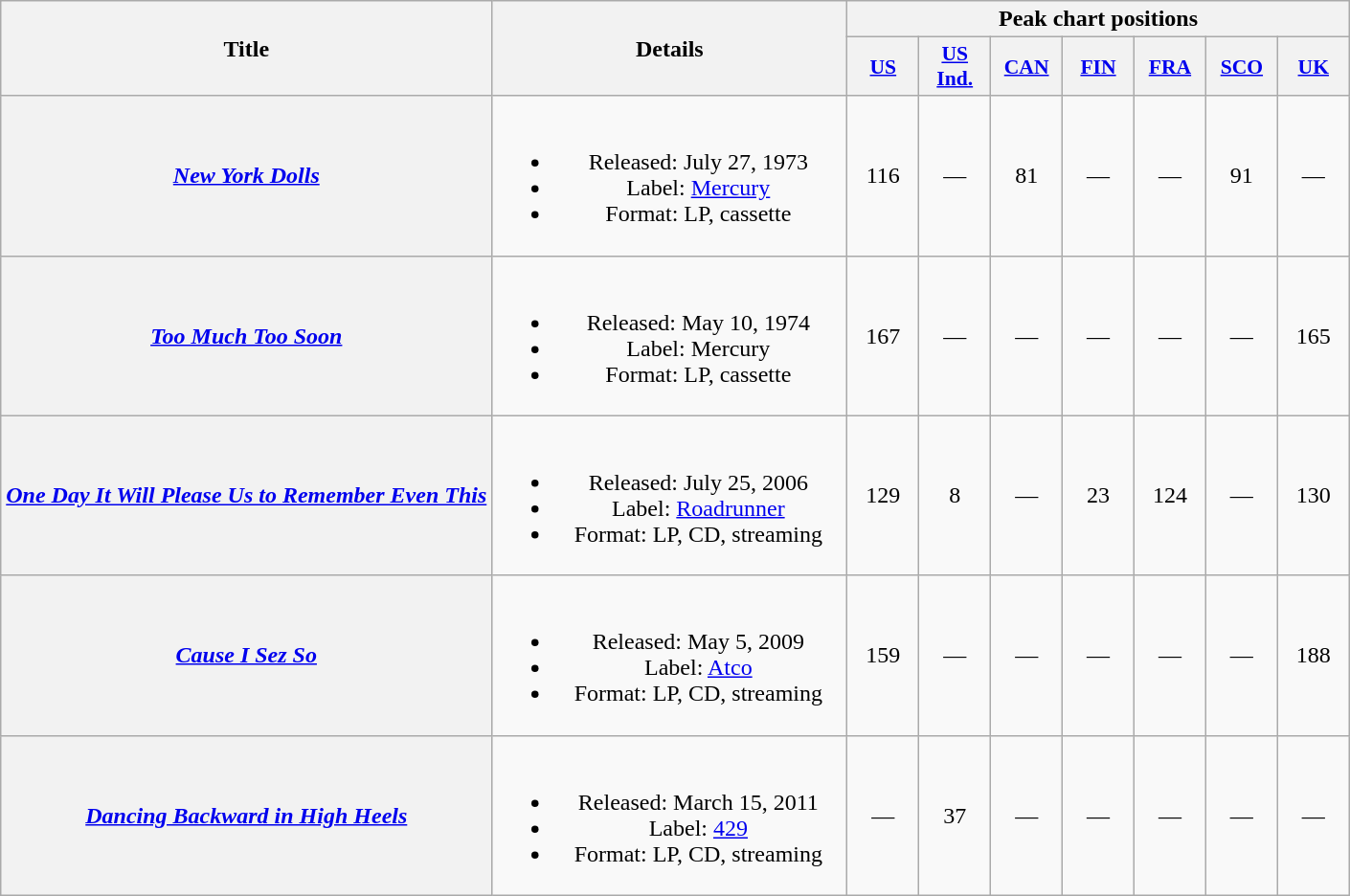<table class="wikitable plainrowheaders" style="text-align:center;">
<tr>
<th scope="col" rowspan="2">Title</th>
<th scope="col" rowspan="2" style="width:15em;">Details</th>
<th colspan="7">Peak chart positions</th>
</tr>
<tr>
<th scope="col" style="width:3em;font-size:90%;"><a href='#'>US</a><br></th>
<th scope="col" style="width:3em;font-size:90%;"><a href='#'>US<br>Ind.</a><br></th>
<th scope="col" style="width:3em;font-size:90%;"><a href='#'>CAN</a><br></th>
<th scope="col" style="width:3em;font-size:90%;"><a href='#'>FIN</a><br></th>
<th scope="col" style="width:3em;font-size:90%;"><a href='#'>FRA</a><br></th>
<th scope="col" style="width:3em;font-size:90%;"><a href='#'>SCO</a><br></th>
<th scope="col" style="width:3em;font-size:90%;"><a href='#'>UK</a><br></th>
</tr>
<tr>
<th scope="row"><em><a href='#'>New York Dolls</a></em></th>
<td><br><ul><li>Released: July 27, 1973</li><li>Label: <a href='#'>Mercury</a></li><li>Format: LP, cassette</li></ul></td>
<td>116</td>
<td>—</td>
<td>81</td>
<td>—</td>
<td>—</td>
<td>91</td>
<td>—</td>
</tr>
<tr>
<th scope="row"><em><a href='#'>Too Much Too Soon</a></em></th>
<td><br><ul><li>Released: May 10, 1974</li><li>Label: Mercury</li><li>Format: LP, cassette</li></ul></td>
<td>167</td>
<td>—</td>
<td>—</td>
<td>—</td>
<td>—</td>
<td>—</td>
<td>165</td>
</tr>
<tr>
<th scope="row"><em><a href='#'>One Day It Will Please Us to Remember Even This</a></em></th>
<td><br><ul><li>Released: July 25, 2006</li><li>Label: <a href='#'>Roadrunner</a></li><li>Format: LP, CD, streaming</li></ul></td>
<td>129</td>
<td>8</td>
<td>—</td>
<td>23</td>
<td>124</td>
<td>—</td>
<td>130</td>
</tr>
<tr>
<th scope="row"><em><a href='#'>Cause I Sez So</a></em></th>
<td><br><ul><li>Released: May 5, 2009</li><li>Label: <a href='#'>Atco</a></li><li>Format: LP, CD, streaming</li></ul></td>
<td>159</td>
<td>—</td>
<td>—</td>
<td>—</td>
<td>—</td>
<td>—</td>
<td>188</td>
</tr>
<tr>
<th scope="row"><em><a href='#'>Dancing Backward in High Heels</a></em></th>
<td><br><ul><li>Released: March 15, 2011</li><li>Label: <a href='#'>429</a></li><li>Format: LP, CD, streaming</li></ul></td>
<td>—</td>
<td>37</td>
<td>—</td>
<td>—</td>
<td>—</td>
<td>—</td>
<td>—</td>
</tr>
</table>
